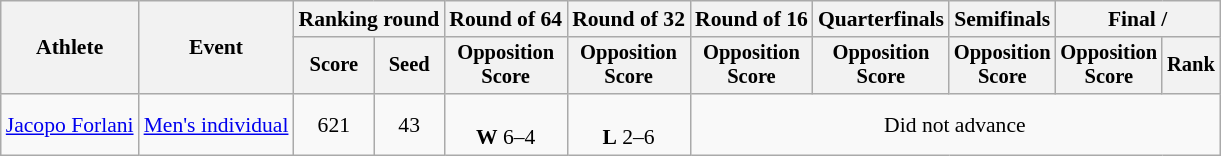<table class="wikitable" style="text-align:center; font-size:90%">
<tr>
<th rowspan=2>Athlete</th>
<th rowspan=2>Event</th>
<th colspan=2>Ranking round</th>
<th>Round of 64</th>
<th>Round of 32</th>
<th>Round of 16</th>
<th>Quarterfinals</th>
<th>Semifinals</th>
<th colspan=2>Final / </th>
</tr>
<tr style="font-size:95%">
<th>Score</th>
<th>Seed</th>
<th>Opposition<br>Score</th>
<th>Opposition<br>Score</th>
<th>Opposition<br>Score</th>
<th>Opposition<br>Score</th>
<th>Opposition<br>Score</th>
<th>Opposition<br>Score</th>
<th>Rank</th>
</tr>
<tr>
<td align=left><a href='#'>Jacopo Forlani</a></td>
<td align=left><a href='#'>Men's individual</a></td>
<td>621</td>
<td>43</td>
<td><br> <strong>W</strong> 6–4</td>
<td><br> <strong>L</strong> 2–6</td>
<td colspan=5>Did not advance</td>
</tr>
</table>
